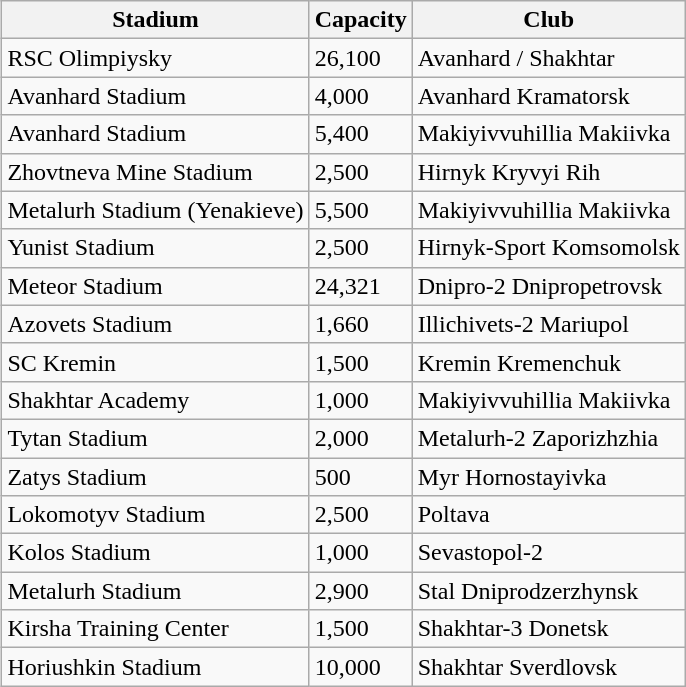<table class="wikitable" style="float: right; margin-left:0.5em;">
<tr>
<th>Stadium</th>
<th>Capacity</th>
<th>Club</th>
</tr>
<tr>
<td>RSC Olimpiysky</td>
<td>26,100</td>
<td>Avanhard / Shakhtar</td>
</tr>
<tr>
<td>Avanhard Stadium</td>
<td>4,000</td>
<td>Avanhard Kramatorsk</td>
</tr>
<tr>
<td>Avanhard Stadium</td>
<td>5,400</td>
<td>Makiyivvuhillia Makiivka</td>
</tr>
<tr>
<td>Zhovtneva Mine Stadium</td>
<td>2,500</td>
<td>Hirnyk Kryvyi Rih</td>
</tr>
<tr>
<td>Metalurh Stadium (Yenakieve)</td>
<td>5,500</td>
<td>Makiyivvuhillia Makiivka</td>
</tr>
<tr>
<td>Yunist Stadium</td>
<td>2,500</td>
<td>Hirnyk-Sport Komsomolsk</td>
</tr>
<tr>
<td>Meteor Stadium</td>
<td>24,321</td>
<td>Dnipro-2 Dnipropetrovsk</td>
</tr>
<tr>
<td>Azovets Stadium</td>
<td>1,660</td>
<td>Illichivets-2 Mariupol</td>
</tr>
<tr>
<td>SC Kremin</td>
<td>1,500</td>
<td>Kremin Kremenchuk</td>
</tr>
<tr>
<td>Shakhtar Academy</td>
<td>1,000</td>
<td>Makiyivvuhillia Makiivka</td>
</tr>
<tr>
<td>Tytan Stadium</td>
<td>2,000</td>
<td>Metalurh-2 Zaporizhzhia</td>
</tr>
<tr>
<td>Zatys Stadium</td>
<td>500</td>
<td>Myr Hornostayivka</td>
</tr>
<tr>
<td>Lokomotyv Stadium</td>
<td>2,500</td>
<td>Poltava</td>
</tr>
<tr>
<td>Kolos Stadium</td>
<td>1,000</td>
<td>Sevastopol-2</td>
</tr>
<tr>
<td>Metalurh Stadium</td>
<td>2,900</td>
<td>Stal Dniprodzerzhynsk</td>
</tr>
<tr>
<td>Kirsha Training Center</td>
<td>1,500</td>
<td>Shakhtar-3 Donetsk</td>
</tr>
<tr>
<td>Horiushkin Stadium</td>
<td>10,000</td>
<td>Shakhtar Sverdlovsk</td>
</tr>
</table>
